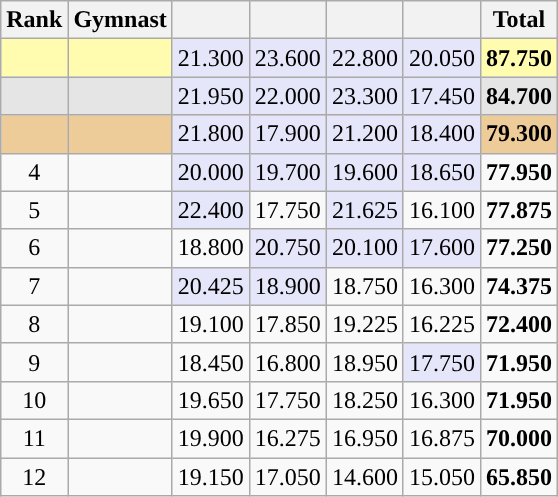<table class="wikitable sortable" style="text-align:center">
<tr>
<th>Rank</th>
<th>Gymnast</th>
<th></th>
<th></th>
<th></th>
<th></th>
<th>Total</th>
</tr>
<tr bgcolor=fffcaf>
<td></td>
<td align="left"></td>
<td bgcolor=lavender>21.300</td>
<td bgcolor=lavender>23.600</td>
<td bgcolor=lavender>22.800</td>
<td bgcolor=lavender>20.050</td>
<td><strong>87.750</strong></td>
</tr>
<tr bgcolor=e5e5e5>
<td></td>
<td align=left></td>
<td bgcolor=lavender>21.950</td>
<td bgcolor=lavender>22.000</td>
<td bgcolor=lavender>23.300</td>
<td bgcolor=lavender>17.450</td>
<td><strong>84.700</strong></td>
</tr>
<tr bgcolor=eecc99>
<td></td>
<td align=left></td>
<td bgcolor=lavender>21.800</td>
<td bgcolor=lavender>17.900</td>
<td bgcolor=lavender>21.200</td>
<td bgcolor=lavender>18.400</td>
<td><strong>79.300</strong></td>
</tr>
<tr>
<td>4</td>
<td align=left></td>
<td bgcolor=lavender>20.000</td>
<td bgcolor=lavender>19.700</td>
<td bgcolor=lavender>19.600</td>
<td bgcolor=lavender>18.650</td>
<td><strong>77.950</strong></td>
</tr>
<tr>
<td>5</td>
<td align="left"></td>
<td bgcolor=lavender>22.400</td>
<td>17.750</td>
<td bgcolor=lavender>21.625</td>
<td>16.100</td>
<td><strong>77.875</strong></td>
</tr>
<tr>
<td>6</td>
<td align=left></td>
<td>18.800</td>
<td bgcolor=lavender>20.750</td>
<td bgcolor=lavender>20.100</td>
<td bgcolor=lavender>17.600</td>
<td><strong>77.250</strong></td>
</tr>
<tr>
<td>7</td>
<td align=left></td>
<td bgcolor=lavender>20.425</td>
<td bgcolor=lavender>18.900</td>
<td>18.750</td>
<td>16.300</td>
<td><strong>74.375</strong></td>
</tr>
<tr>
<td>8</td>
<td align=left></td>
<td>19.100</td>
<td>17.850</td>
<td>19.225</td>
<td>16.225</td>
<td><strong>72.400</strong></td>
</tr>
<tr>
<td>9</td>
<td align=left></td>
<td>18.450</td>
<td>16.800</td>
<td>18.950</td>
<td bgcolor=lavender>17.750</td>
<td><strong>71.950</strong></td>
</tr>
<tr>
<td>10</td>
<td align=left></td>
<td>19.650</td>
<td>17.750</td>
<td>18.250</td>
<td>16.300</td>
<td><strong>71.950</strong></td>
</tr>
<tr>
<td>11</td>
<td align=left></td>
<td>19.900</td>
<td>16.275</td>
<td>16.950</td>
<td>16.875</td>
<td><strong>70.000</strong></td>
</tr>
<tr>
<td>12</td>
<td align=left></td>
<td>19.150</td>
<td>17.050</td>
<td>14.600</td>
<td>15.050</td>
<td><strong>65.850</strong></td>
</tr>
</table>
